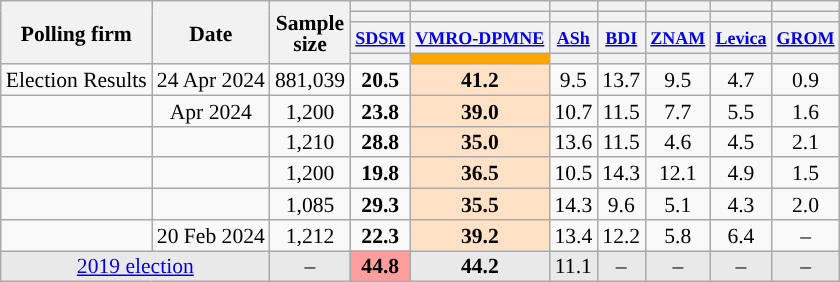<table class="wikitable sortable" style="text-align:center;font-size:90%;line-height:14px;">
<tr>
<th rowspan="4">Polling firm</th>
<th rowspan="4">Date</th>
<th rowspan="4">Sample<br>size</th>
<th></th>
<th></th>
<th></th>
<th></th>
<th></th>
<th></th>
<th></th>
</tr>
<tr>
<th></th>
<th></th>
<th></th>
<th></th>
<th></th>
<th></th>
<th></th>
</tr>
<tr>
<th><small><a href='#'>SDSM</a></small></th>
<th><small><a href='#'>VMRO-DPMNE</a></small></th>
<th><small><a href='#'>ASh</a></small></th>
<th><small><a href='#'>BDI</a></small></th>
<th><small><a href='#'>ZNAM</a></small></th>
<th><small><a href='#'>Levica</a></small></th>
<th><small><a href='#'>GROM</a></small></th>
</tr>
<tr>
<th style="background:"></th>
<th style="background:#FFA500;"></th>
<th style="background:"></th>
<th style="background:"></th>
<th style="background:"></th>
<th style="background:"></th>
<th style="background:"></th>
</tr>
<tr>
<td>Election Results</td>
<td>24 Apr 2024</td>
<td>881,039</td>
<td><strong>20.5</strong></td>
<td style="background:#FFE2C6"><strong>41.2</strong></td>
<td>9.5</td>
<td>13.7</td>
<td>9.5</td>
<td>4.7</td>
<td>0.9</td>
</tr>
<tr>
<td></td>
<td>Apr 2024</td>
<td>1,200</td>
<td><strong>23.8</strong></td>
<td style="background:#FFE2C6"><strong>39.0</strong></td>
<td>10.7</td>
<td>11.5</td>
<td>7.7</td>
<td>5.5</td>
<td>1.6</td>
</tr>
<tr>
<td></td>
<td></td>
<td>1,210</td>
<td><strong>28.8</strong></td>
<td style="background:#FFE2C6"><strong>35.0</strong></td>
<td>13.6</td>
<td>11.5</td>
<td>4.6</td>
<td>4.5</td>
<td>2.1</td>
</tr>
<tr>
<td></td>
<td></td>
<td>1,200</td>
<td><strong>19.8</strong></td>
<td style="background:#FFE2C6"><strong>36.5</strong></td>
<td>10.5</td>
<td>14.3</td>
<td>12.1</td>
<td>4.9</td>
<td>1.5</td>
</tr>
<tr>
<td></td>
<td></td>
<td>1,085</td>
<td><strong>29.3</strong></td>
<td style="background:#FFE2C6"><strong>35.5</strong></td>
<td>14.3</td>
<td>9.6</td>
<td>5.1</td>
<td>4.3</td>
<td>2.0</td>
</tr>
<tr>
<td></td>
<td>20 Feb 2024</td>
<td>1,212</td>
<td><strong>22.3</strong></td>
<td style="background:#FFE2C6"><strong>39.2</strong></td>
<td>13.4</td>
<td>12.2</td>
<td>5.8</td>
<td>6.4</td>
<td>–</td>
</tr>
<tr style="background:#E9E9E9;">
<td colspan="2"><a href='#'>2019 election</a></td>
<td>–</td>
<td style="background:#FF9D9D"><strong>44.8</strong></td>
<td><strong>44.2</strong></td>
<td>11.1</td>
<td>–</td>
<td>–</td>
<td>–</td>
<td>–</td>
</tr>
</table>
